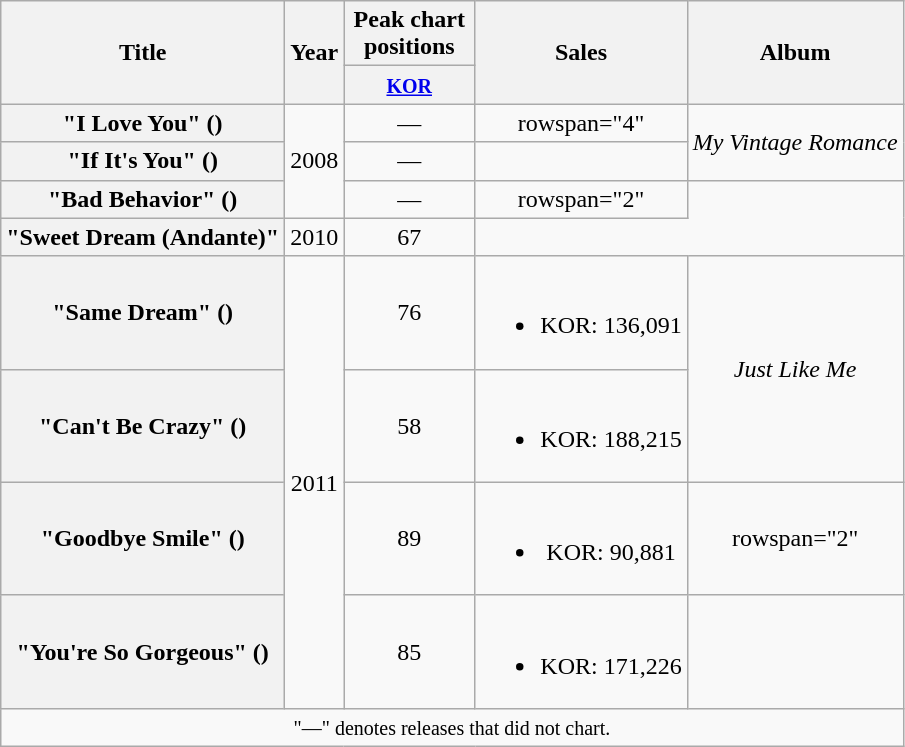<table class="wikitable plainrowheaders" style="text-align:center;" border="1">
<tr>
<th scope="col" rowspan="2">Title</th>
<th scope="col" rowspan="2">Year</th>
<th scope="col" colspan="1" style="width:5em;">Peak chart positions</th>
<th scope="col" rowspan="2">Sales</th>
<th scope="col" rowspan="2">Album</th>
</tr>
<tr>
<th><small><a href='#'>KOR</a></small><br></th>
</tr>
<tr>
<th scope="row">"I Love You" ()</th>
<td rowspan="3">2008</td>
<td>—</td>
<td>rowspan="4" </td>
<td rowspan="2"><em>My Vintage Romance</em></td>
</tr>
<tr>
<th scope="row">"If It's You" ()</th>
<td>—</td>
</tr>
<tr>
<th scope="row">"Bad Behavior" ()</th>
<td>—</td>
<td>rowspan="2" </td>
</tr>
<tr>
<th scope="row">"Sweet Dream (Andante)"</th>
<td>2010</td>
<td>67</td>
</tr>
<tr>
<th scope="row">"Same Dream" ()</th>
<td rowspan="4">2011</td>
<td>76</td>
<td><br><ul><li>KOR: 136,091</li></ul></td>
<td rowspan="2"><em>Just Like Me</em></td>
</tr>
<tr>
<th scope="row">"Can't Be Crazy" ()</th>
<td>58</td>
<td><br><ul><li>KOR: 188,215</li></ul></td>
</tr>
<tr>
<th scope="row">"Goodbye Smile" ()</th>
<td>89</td>
<td><br><ul><li>KOR: 90,881</li></ul></td>
<td>rowspan="2" </td>
</tr>
<tr>
<th scope="row">"You're So Gorgeous" ()</th>
<td>85</td>
<td><br><ul><li>KOR: 171,226</li></ul></td>
</tr>
<tr>
<td colspan="5" align="center"><small>"—" denotes releases that did not chart.</small></td>
</tr>
</table>
